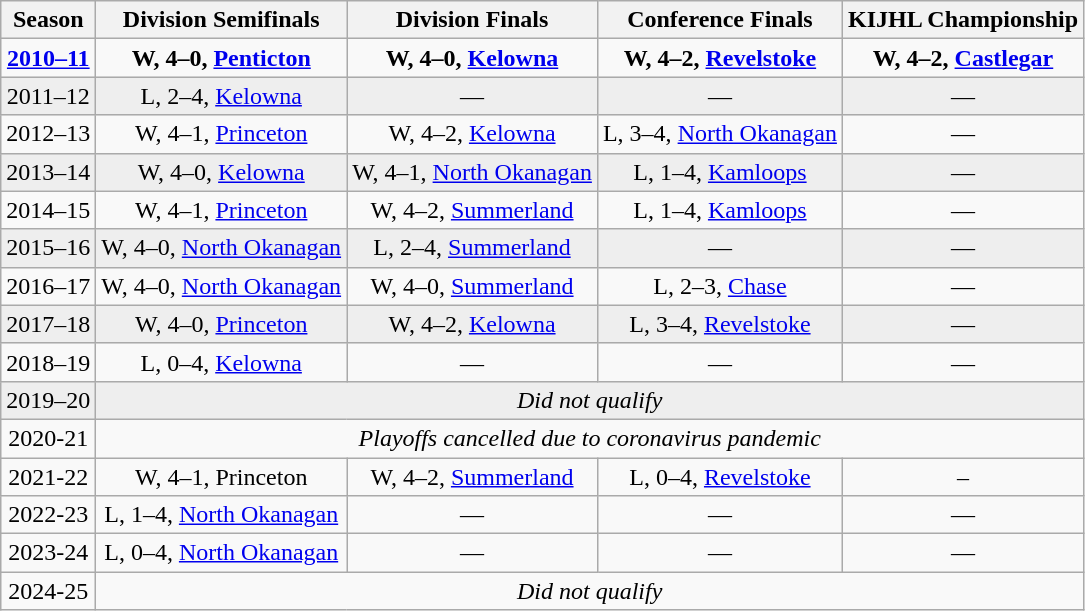<table class="wikitable" style="text-align:center">
<tr>
<th>Season</th>
<th>Division Semifinals</th>
<th>Division Finals</th>
<th>Conference Finals</th>
<th>KIJHL Championship</th>
</tr>
<tr style="font-weight:bold">
<td><a href='#'>2010–11</a></td>
<td>W, 4–0, <a href='#'>Penticton</a></td>
<td>W, 4–0, <a href='#'>Kelowna</a></td>
<td>W, 4–2, <a href='#'>Revelstoke</a></td>
<td>W, 4–2, <a href='#'>Castlegar</a></td>
</tr>
<tr style="background:#eee;">
<td>2011–12</td>
<td>L, 2–4, <a href='#'>Kelowna</a></td>
<td>—</td>
<td>—</td>
<td>—</td>
</tr>
<tr>
<td>2012–13</td>
<td>W, 4–1, <a href='#'>Princeton</a></td>
<td>W, 4–2, <a href='#'>Kelowna</a></td>
<td>L, 3–4, <a href='#'>North Okanagan</a></td>
<td>—</td>
</tr>
<tr style="background:#eee;">
<td>2013–14</td>
<td>W, 4–0, <a href='#'>Kelowna</a></td>
<td>W, 4–1, <a href='#'>North Okanagan</a></td>
<td>L, 1–4, <a href='#'>Kamloops</a></td>
<td>—</td>
</tr>
<tr>
<td>2014–15</td>
<td>W, 4–1, <a href='#'>Princeton</a></td>
<td>W, 4–2, <a href='#'>Summerland</a></td>
<td>L, 1–4, <a href='#'>Kamloops</a></td>
<td>—</td>
</tr>
<tr style="background:#eee;">
<td>2015–16</td>
<td>W, 4–0, <a href='#'>North Okanagan</a></td>
<td>L, 2–4, <a href='#'>Summerland</a></td>
<td>—</td>
<td>—</td>
</tr>
<tr>
<td>2016–17</td>
<td>W, 4–0, <a href='#'>North Okanagan</a></td>
<td>W, 4–0, <a href='#'>Summerland</a></td>
<td>L, 2–3, <a href='#'>Chase</a></td>
<td>—</td>
</tr>
<tr style="background:#eee;">
<td>2017–18</td>
<td>W, 4–0, <a href='#'>Princeton</a></td>
<td>W, 4–2, <a href='#'>Kelowna</a></td>
<td>L, 3–4, <a href='#'>Revelstoke</a></td>
<td>—</td>
</tr>
<tr>
<td>2018–19</td>
<td>L, 0–4, <a href='#'>Kelowna</a></td>
<td>—</td>
<td>—</td>
<td>—</td>
</tr>
<tr style="background:#eee;">
<td>2019–20</td>
<td colspan="4"><em>Did not qualify</em></td>
</tr>
<tr>
<td>2020-21</td>
<td colspan="4"><em>Playoffs cancelled due to coronavirus pandemic</em></td>
</tr>
<tr>
<td>2021-22</td>
<td>W, 4–1, Princeton</td>
<td>W, 4–2, <a href='#'>Summerland</a></td>
<td>L, 0–4, <a href='#'>Revelstoke</a></td>
<td>–</td>
</tr>
<tr>
<td>2022-23</td>
<td>L, 1–4, <a href='#'>North Okanagan</a></td>
<td>—</td>
<td>—</td>
<td>—</td>
</tr>
<tr>
<td>2023-24</td>
<td>L, 0–4, <a href='#'>North Okanagan</a></td>
<td>—</td>
<td>—</td>
<td>—</td>
</tr>
<tr>
<td>2024-25</td>
<td colspan="4"><em>Did not qualify</em></td>
</tr>
</table>
